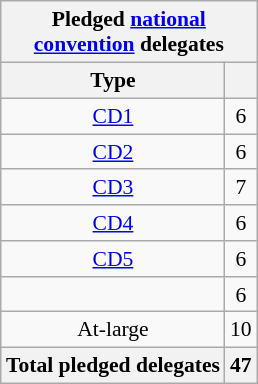<table class="wikitable sortable" style="font-size:90%;text-align:center;float:right;padding:5px;">
<tr>
<th colspan="2">Pledged <a href='#'>national<br>convention</a> delegates</th>
</tr>
<tr>
<th>Type</th>
<th></th>
</tr>
<tr>
<td><a href='#'>CD1</a></td>
<td>6</td>
</tr>
<tr>
<td><a href='#'>CD2</a></td>
<td>6</td>
</tr>
<tr>
<td><a href='#'>CD3</a></td>
<td>7</td>
</tr>
<tr>
<td><a href='#'>CD4</a></td>
<td>6</td>
</tr>
<tr>
<td><a href='#'>CD5</a></td>
<td>6</td>
</tr>
<tr>
<td></td>
<td>6</td>
</tr>
<tr>
<td>At-large</td>
<td>10</td>
</tr>
<tr>
<th>Total pledged delegates</th>
<th>47</th>
</tr>
</table>
